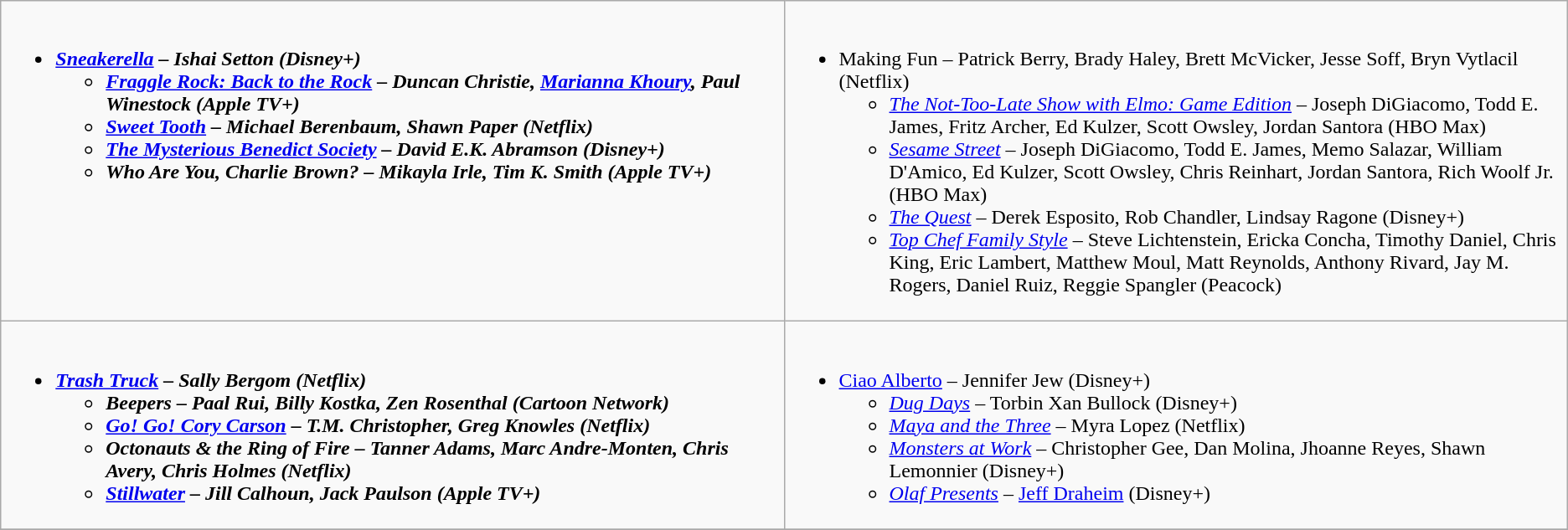<table class=wikitable>
<tr>
<td style="vertical-align:top;" width="50%"><br><ul><li><strong><em><a href='#'>Sneakerella</a><em> – Ishai Setton (Disney+)<strong><ul><li></em><a href='#'>Fraggle Rock: Back to the Rock</a><em> – Duncan Christie, <a href='#'>Marianna Khoury</a>, Paul Winestock (Apple TV+)</li><li></em><a href='#'>Sweet Tooth</a><em> – Michael Berenbaum, Shawn Paper (Netflix)</li><li></em><a href='#'>The Mysterious Benedict Society</a><em> – David E.K. Abramson (Disney+)</li><li></em>Who Are You, Charlie Brown?<em> – Mikayla Irle, Tim K. Smith (Apple TV+)</li></ul></li></ul></td>
<td style="vertical-align:top;" width="50%"><br><ul><li></em></strong>Making Fun</em> – Patrick Berry, Brady Haley, Brett McVicker, Jesse Soff, Bryn Vytlacil (Netflix)</strong><ul><li><em><a href='#'>The Not-Too-Late Show with Elmo: Game Edition</a></em> – Joseph DiGiacomo, Todd E. James, Fritz Archer, Ed Kulzer, Scott Owsley, Jordan Santora (HBO Max)</li><li><em><a href='#'>Sesame Street</a></em> – Joseph DiGiacomo, Todd E. James, Memo Salazar, William D'Amico, Ed Kulzer, Scott Owsley, Chris Reinhart, Jordan Santora, Rich Woolf Jr. (HBO Max)</li><li><em><a href='#'>The Quest</a></em> – Derek Esposito, Rob Chandler, Lindsay Ragone (Disney+)</li><li><em><a href='#'>Top Chef Family Style</a></em> – Steve Lichtenstein, Ericka Concha, Timothy Daniel, Chris King, Eric Lambert, Matthew Moul, Matt Reynolds, Anthony Rivard, Jay M. Rogers, Daniel Ruiz, Reggie Spangler (Peacock)</li></ul></li></ul></td>
</tr>
<tr>
<td style="vertical-align:top;" width="50%"><br><ul><li><strong><em><a href='#'>Trash Truck</a><em> – Sally Bergom (Netflix)<strong><ul><li></em>Beepers<em> – Paal Rui, Billy Kostka, Zen Rosenthal (Cartoon Network)</li><li></em><a href='#'>Go! Go! Cory Carson</a><em> – T.M. Christopher, Greg Knowles (Netflix)</li><li></em>Octonauts & the Ring of Fire<em> – Tanner Adams, Marc Andre-Monten, Chris Avery, Chris Holmes (Netflix)</li><li></em><a href='#'>Stillwater</a><em> – Jill Calhoun, Jack Paulson (Apple TV+)</li></ul></li></ul></td>
<td style="vertical-align:top;" width="50%"><br><ul><li></em></strong><a href='#'>Ciao Alberto</a></em> – Jennifer Jew (Disney+)</strong><ul><li><em><a href='#'>Dug Days</a></em> – Torbin Xan Bullock (Disney+)</li><li><em><a href='#'>Maya and the Three</a></em> – Myra Lopez (Netflix)</li><li><em><a href='#'>Monsters at Work</a></em> – Christopher Gee, Dan Molina, Jhoanne Reyes, Shawn Lemonnier (Disney+)</li><li><em><a href='#'>Olaf Presents</a></em> – <a href='#'>Jeff Draheim</a> (Disney+)</li></ul></li></ul></td>
</tr>
<tr>
</tr>
</table>
